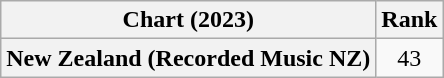<table class="wikitable plainrowheaders">
<tr>
<th scope="col">Chart (2023)</th>
<th scope="col">Rank</th>
</tr>
<tr>
<th scope="row">New Zealand (Recorded Music NZ)</th>
<td style="text-align:center">43</td>
</tr>
</table>
